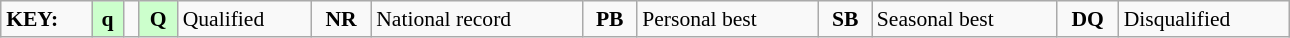<table class="wikitable" style="margin:0.5em auto; font-size:90%;position:relative;" width=68%>
<tr>
<td><strong>KEY:</strong></td>
<td bgcolor=ccffcc align=center><strong>q</strong></td>
<td></td>
<td bgcolor=ccffcc align=center><strong>Q</strong></td>
<td>Qualified</td>
<td align=center><strong>NR</strong></td>
<td>National record</td>
<td align=center><strong>PB</strong></td>
<td>Personal best</td>
<td align=center><strong>SB</strong></td>
<td>Seasonal best</td>
<td align=center><strong>DQ</strong></td>
<td>Disqualified</td>
</tr>
</table>
